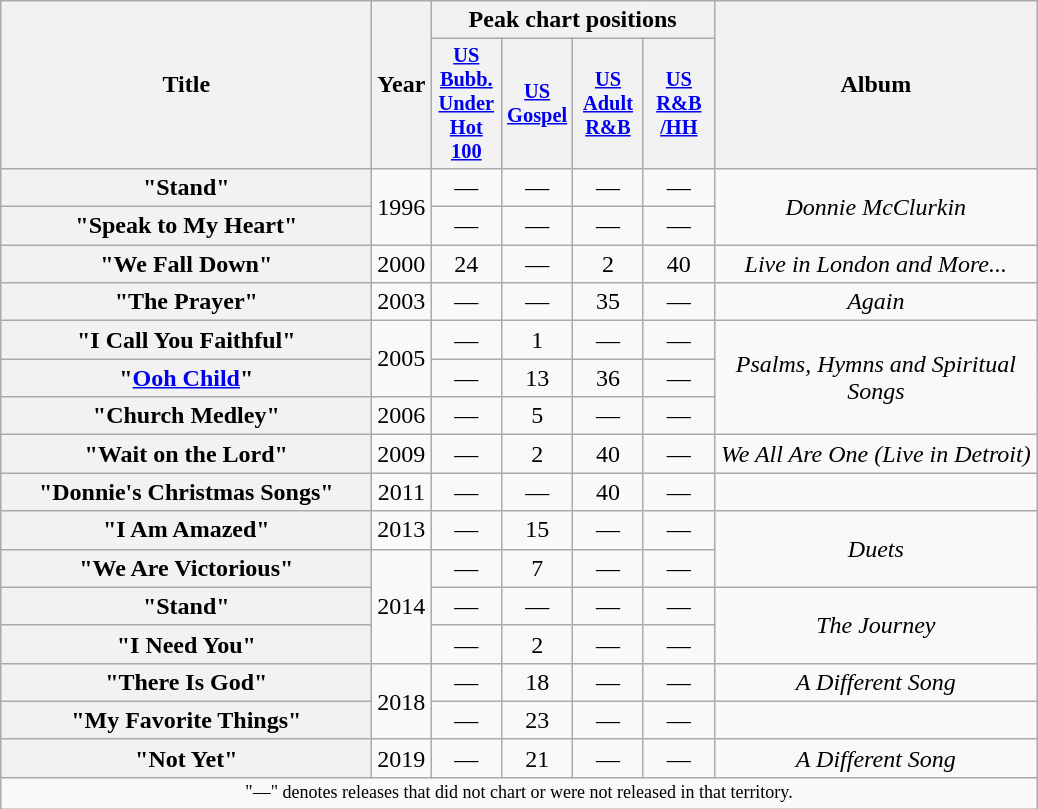<table class="wikitable plainrowheaders" style="text-align:center;" border="1">
<tr>
<th scope="col" rowspan="2" style="width:15em;">Title</th>
<th scope="col" rowspan="2">Year</th>
<th scope="col" colspan="4">Peak chart positions</th>
<th scope="col" rowspan="2" style="width:13em;">Album</th>
</tr>
<tr>
<th scope="col" style="width:3em;font-size:85%;"><a href='#'>US<br>Bubb. Under Hot 100</a><br></th>
<th scope="col" style="width:3em;font-size:85%;"><a href='#'>US<br>Gospel</a><br></th>
<th scope="col" style="width:3em;font-size:85%;"><a href='#'>US Adult R&B</a><br></th>
<th scope="col" style="width:3em;font-size:85%;"><a href='#'>US R&B<br>/HH</a><br></th>
</tr>
<tr>
<th scope="row">"Stand"</th>
<td rowspan="2">1996</td>
<td>—</td>
<td>—</td>
<td>—</td>
<td>—</td>
<td rowspan="2"><em>Donnie McClurkin</em></td>
</tr>
<tr>
<th scope="row">"Speak to My Heart"</th>
<td>—</td>
<td>—</td>
<td>—</td>
<td>—</td>
</tr>
<tr>
<th scope="row">"We Fall Down"</th>
<td>2000</td>
<td>24</td>
<td>—</td>
<td>2</td>
<td>40</td>
<td><em>Live in London and More...</em></td>
</tr>
<tr>
<th scope="row">"The Prayer"<br></th>
<td>2003</td>
<td>—</td>
<td>—</td>
<td>35</td>
<td>—</td>
<td><em>Again</em></td>
</tr>
<tr>
<th scope="row">"I Call You Faithful"</th>
<td rowspan="2">2005</td>
<td>—</td>
<td>1</td>
<td>—</td>
<td>—</td>
<td rowspan="3"><em>Psalms, Hymns and Spiritual Songs</em></td>
</tr>
<tr>
<th scope="row">"<a href='#'>Ooh Child</a>"<br></th>
<td>—</td>
<td>13</td>
<td>36</td>
<td>—</td>
</tr>
<tr>
<th scope="row">"Church Medley"</th>
<td>2006</td>
<td>—</td>
<td>5</td>
<td>—</td>
<td>—</td>
</tr>
<tr>
<th scope="row">"Wait on the Lord"<br></th>
<td>2009</td>
<td>—</td>
<td>2</td>
<td>40</td>
<td>—</td>
<td><em>We All Are One (Live in Detroit)</em></td>
</tr>
<tr>
<th scope="row">"Donnie's Christmas Songs"</th>
<td>2011</td>
<td>—</td>
<td>—</td>
<td>40</td>
<td>—</td>
<td></td>
</tr>
<tr>
<th scope="row">"I Am Amazed"<br></th>
<td>2013</td>
<td>—</td>
<td>15</td>
<td>—</td>
<td>—</td>
<td rowspan="2"><em>Duets</em></td>
</tr>
<tr>
<th scope="row">"We Are Victorious"<br></th>
<td rowspan="3">2014</td>
<td>—</td>
<td>7</td>
<td>—</td>
<td>—</td>
</tr>
<tr>
<th scope="row">"Stand"</th>
<td>—</td>
<td>—</td>
<td>—</td>
<td>—</td>
<td rowspan="2"><em>The Journey</em></td>
</tr>
<tr>
<th scope="row">"I Need You"</th>
<td>—</td>
<td>2</td>
<td>—</td>
<td>—</td>
</tr>
<tr>
<th scope="row">"There Is God"</th>
<td rowspan="2">2018</td>
<td>—</td>
<td>18</td>
<td>—</td>
<td>—</td>
<td><em>A Different Song</em></td>
</tr>
<tr>
<th scope="row">"My Favorite Things"</th>
<td>—</td>
<td>23</td>
<td>—</td>
<td>—</td>
<td></td>
</tr>
<tr>
<th scope="row">"Not Yet"</th>
<td>2019</td>
<td>—</td>
<td>21</td>
<td>—</td>
<td>—</td>
<td><em>A Different Song</em></td>
</tr>
<tr>
<td colspan="9" style="text-align:center; font-size:9pt;">"—" denotes releases that did not chart or were not released in that territory.</td>
</tr>
</table>
